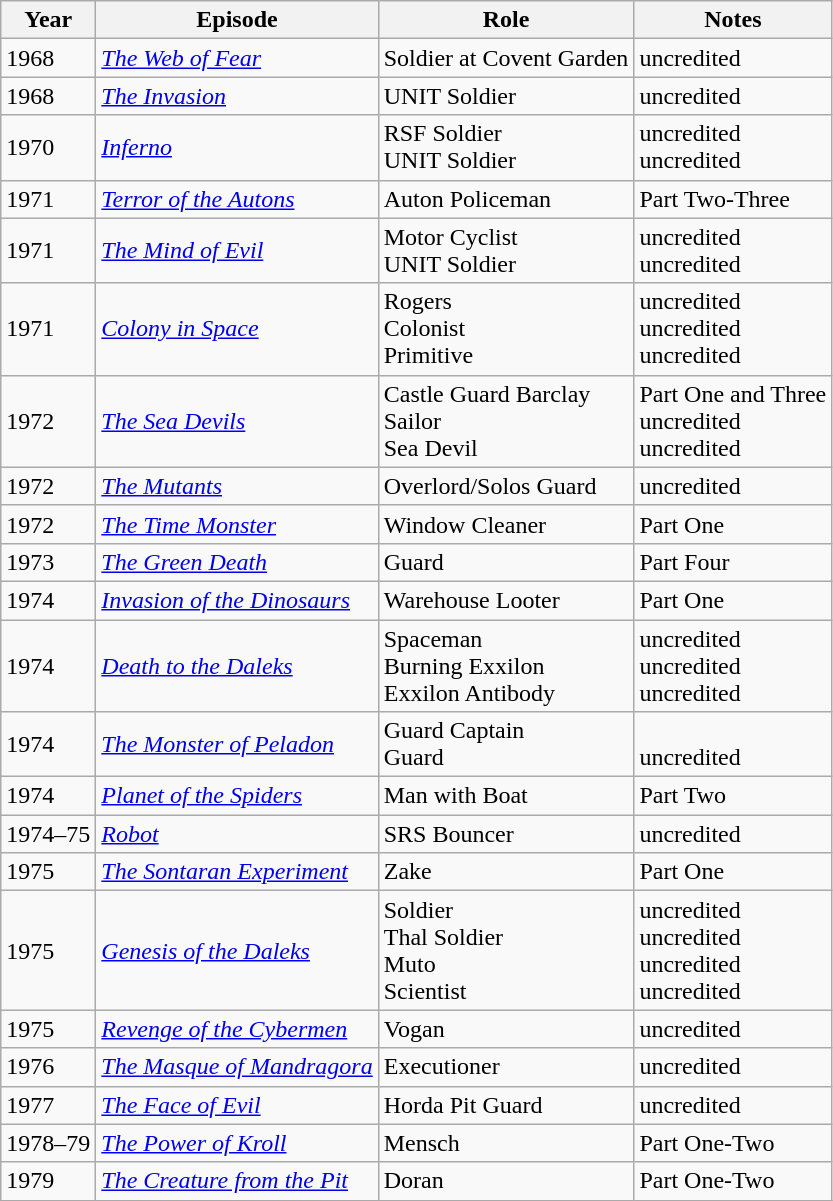<table class="wikitable">
<tr>
<th>Year</th>
<th>Episode</th>
<th>Role</th>
<th>Notes</th>
</tr>
<tr>
<td>1968</td>
<td><em><a href='#'>The Web of Fear</a></em></td>
<td>Soldier at Covent Garden</td>
<td>uncredited</td>
</tr>
<tr>
<td>1968</td>
<td><em><a href='#'>The Invasion</a></em></td>
<td>UNIT Soldier</td>
<td>uncredited</td>
</tr>
<tr>
<td>1970</td>
<td><em><a href='#'>Inferno</a></em></td>
<td>RSF Soldier<br>UNIT Soldier</td>
<td>uncredited<br>uncredited</td>
</tr>
<tr>
<td>1971</td>
<td><em><a href='#'>Terror of the Autons</a></em></td>
<td>Auton Policeman</td>
<td>Part Two-Three</td>
</tr>
<tr>
<td>1971</td>
<td><em><a href='#'>The Mind of Evil</a></em></td>
<td>Motor Cyclist<br>UNIT Soldier</td>
<td>uncredited<br>uncredited</td>
</tr>
<tr>
<td>1971</td>
<td><em><a href='#'>Colony in Space</a></em></td>
<td>Rogers<br>Colonist<br>Primitive</td>
<td>uncredited<br>uncredited<br>uncredited</td>
</tr>
<tr>
<td>1972</td>
<td><em><a href='#'>The Sea Devils</a></em></td>
<td>Castle Guard Barclay<br>Sailor<br>Sea Devil</td>
<td>Part One and Three<br>uncredited<br>uncredited</td>
</tr>
<tr>
<td>1972</td>
<td><em><a href='#'>The Mutants</a></em></td>
<td>Overlord/Solos Guard</td>
<td>uncredited</td>
</tr>
<tr>
<td>1972</td>
<td><em><a href='#'>The Time Monster</a></em></td>
<td>Window Cleaner</td>
<td>Part One</td>
</tr>
<tr>
<td>1973</td>
<td><em><a href='#'>The Green Death</a></em></td>
<td>Guard</td>
<td>Part Four</td>
</tr>
<tr>
<td>1974</td>
<td><em><a href='#'>Invasion of the Dinosaurs</a></em></td>
<td>Warehouse Looter</td>
<td>Part One</td>
</tr>
<tr>
<td>1974</td>
<td><em><a href='#'>Death to the Daleks</a></em></td>
<td>Spaceman<br>Burning Exxilon<br>Exxilon Antibody</td>
<td>uncredited<br>uncredited<br>uncredited</td>
</tr>
<tr>
<td>1974</td>
<td><em><a href='#'>The Monster of Peladon</a></em></td>
<td>Guard Captain<br>Guard</td>
<td><br>uncredited</td>
</tr>
<tr>
<td>1974</td>
<td><em><a href='#'>Planet of the Spiders</a></em></td>
<td>Man with Boat</td>
<td>Part Two</td>
</tr>
<tr>
<td>1974–75</td>
<td><em><a href='#'>Robot</a></em></td>
<td>SRS Bouncer</td>
<td>uncredited</td>
</tr>
<tr>
<td>1975</td>
<td><em><a href='#'>The Sontaran Experiment</a></em></td>
<td>Zake</td>
<td>Part One</td>
</tr>
<tr>
<td>1975</td>
<td><em><a href='#'>Genesis of the Daleks</a></em></td>
<td>Soldier<br>Thal Soldier<br>Muto<br>Scientist</td>
<td>uncredited<br>uncredited<br>uncredited<br>uncredited</td>
</tr>
<tr>
<td>1975</td>
<td><em><a href='#'>Revenge of the Cybermen</a></em></td>
<td>Vogan</td>
<td>uncredited</td>
</tr>
<tr>
<td>1976</td>
<td><em><a href='#'>The Masque of Mandragora</a></em></td>
<td>Executioner</td>
<td>uncredited</td>
</tr>
<tr>
<td>1977</td>
<td><em><a href='#'>The Face of Evil</a></em></td>
<td>Horda Pit Guard</td>
<td>uncredited</td>
</tr>
<tr>
<td>1978–79</td>
<td><em><a href='#'>The Power of Kroll</a></em></td>
<td>Mensch</td>
<td>Part One-Two</td>
</tr>
<tr>
<td>1979</td>
<td><em><a href='#'>The Creature from the Pit</a></em></td>
<td>Doran</td>
<td>Part One-Two</td>
</tr>
<tr>
</tr>
</table>
